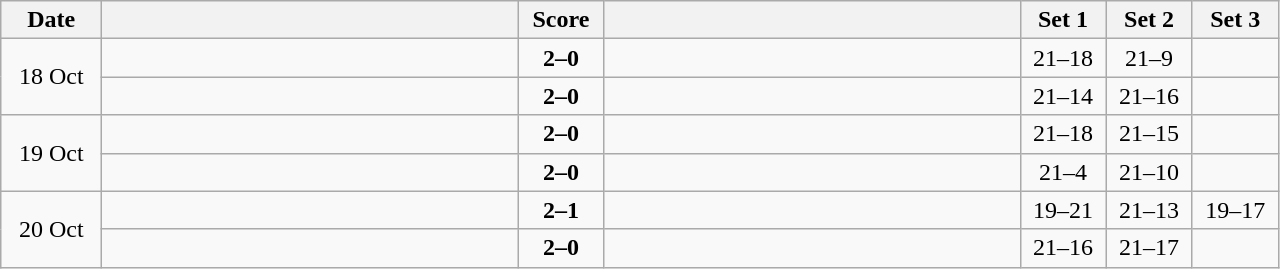<table class="wikitable" style="text-align: center;">
<tr>
<th width="60">Date</th>
<th align="right" width="270"></th>
<th width="50">Score</th>
<th align="left" width="270"></th>
<th width="50">Set 1</th>
<th width="50">Set 2</th>
<th width="50">Set 3</th>
</tr>
<tr>
<td rowspan=2>18 Oct</td>
<td align=left><strong></strong></td>
<td align=center><strong>2–0</strong></td>
<td align=left></td>
<td>21–18</td>
<td>21–9</td>
<td></td>
</tr>
<tr>
<td align=left><strong></strong></td>
<td align=center><strong>2–0</strong></td>
<td align=left></td>
<td>21–14</td>
<td>21–16</td>
<td></td>
</tr>
<tr>
<td rowspan=2>19 Oct</td>
<td align=left><strong></strong></td>
<td align=center><strong>2–0</strong></td>
<td align=left></td>
<td>21–18</td>
<td>21–15</td>
<td></td>
</tr>
<tr>
<td align=left><strong></strong></td>
<td align=center><strong>2–0</strong></td>
<td align=left></td>
<td>21–4</td>
<td>21–10</td>
<td></td>
</tr>
<tr>
<td rowspan=2>20 Oct</td>
<td align=left><strong></strong></td>
<td align=center><strong>2–1</strong></td>
<td align=left></td>
<td>19–21</td>
<td>21–13</td>
<td>19–17</td>
</tr>
<tr>
<td align=left><strong></strong></td>
<td align=center><strong>2–0</strong></td>
<td align=left></td>
<td>21–16</td>
<td>21–17</td>
<td></td>
</tr>
</table>
